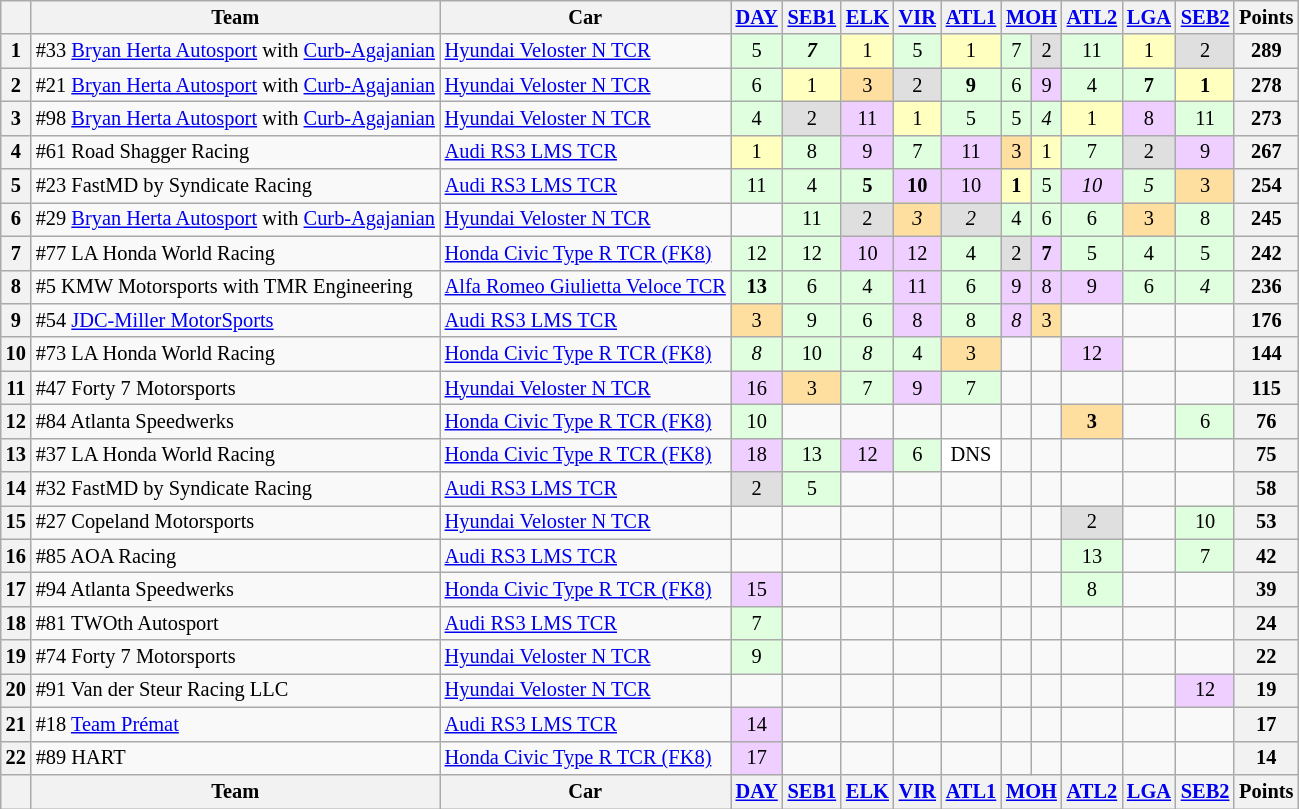<table class="wikitable" style="font-size:85%; text-align:center;">
<tr>
<th></th>
<th>Team</th>
<th>Car</th>
<th><a href='#'>DAY</a></th>
<th><a href='#'>SEB1</a></th>
<th><a href='#'>ELK</a></th>
<th><a href='#'>VIR</a></th>
<th><a href='#'>ATL1</a></th>
<th colspan=2><a href='#'>MOH</a></th>
<th><a href='#'>ATL2</a></th>
<th><a href='#'>LGA</a></th>
<th><a href='#'>SEB2</a></th>
<th>Points</th>
</tr>
<tr>
<th>1</th>
<td align=left>#33 <a href='#'>Bryan Herta Autosport</a> with <a href='#'>Curb-Agajanian</a></td>
<td align=left><a href='#'>Hyundai Veloster N TCR</a></td>
<td style="background:#dfffdf;">5</td>
<td style="background:#dfffdf;"><strong><em>7</em></strong></td>
<td style="background:#ffffbf;">1</td>
<td style="background:#dfffdf;">5</td>
<td style="background:#ffffbf;">1</td>
<td style="background:#dfffdf;">7</td>
<td style="background:#dfdfdf;">2</td>
<td style="background:#dfffdf;">11</td>
<td style="background:#ffffbf;">1</td>
<td style="background:#dfdfdf;">2</td>
<th>289</th>
</tr>
<tr>
<th>2</th>
<td align=left>#21 <a href='#'>Bryan Herta Autosport</a> with <a href='#'>Curb-Agajanian</a></td>
<td align=left><a href='#'>Hyundai Veloster N TCR</a></td>
<td style="background:#dfffdf;">6</td>
<td style="background:#ffffbf;">1</td>
<td style="background:#ffdf9f;">3</td>
<td style="background:#dfdfdf;">2</td>
<td style="background:#dfffdf;"><strong>9</strong></td>
<td style="background:#dfffdf;">6</td>
<td style="background:#efcfff;">9</td>
<td style="background:#dfffdf;">4</td>
<td style="background:#dfffdf;"><strong>7</strong></td>
<td style="background:#ffffbf;"><strong>1</strong></td>
<th>278</th>
</tr>
<tr>
<th>3</th>
<td align=left>#98 <a href='#'>Bryan Herta Autosport</a> with <a href='#'>Curb-Agajanian</a></td>
<td align=left><a href='#'>Hyundai Veloster N TCR</a></td>
<td style="background:#dfffdf;">4</td>
<td style="background:#dfdfdf;">2</td>
<td style="background:#efcfff;">11</td>
<td style="background:#ffffbf;">1</td>
<td style="background:#dfffdf;">5</td>
<td style="background:#dfffdf;">5</td>
<td style="background:#dfffdf;"><em>4</em></td>
<td style="background:#ffffbf;">1</td>
<td style="background:#efcfff;">8</td>
<td style="background:#dfffdf;">11</td>
<th>273</th>
</tr>
<tr>
<th>4</th>
<td align=left>#61 Road Shagger Racing</td>
<td align=left><a href='#'>Audi RS3 LMS TCR</a></td>
<td style="background:#ffffbf;">1</td>
<td style="background:#dfffdf;">8</td>
<td style="background:#efcfff;">9</td>
<td style="background:#dfffdf;">7</td>
<td style="background:#efcfff;">11</td>
<td style="background:#ffdf9f;">3</td>
<td style="background:#ffffbf;">1</td>
<td style="background:#dfffdf;">7</td>
<td style="background:#dfdfdf;">2</td>
<td style="background:#efcfff;">9</td>
<th>267</th>
</tr>
<tr>
<th>5</th>
<td align=left>#23 FastMD by Syndicate Racing</td>
<td align=left><a href='#'>Audi RS3 LMS TCR</a></td>
<td style="background:#dfffdf;">11</td>
<td style="background:#dfffdf;">4</td>
<td style="background:#dfffdf;"><strong>5</strong></td>
<td style="background:#efcfff;"><strong>10</strong></td>
<td style="background:#efcfff;">10</td>
<td style="background:#ffffbf;"><strong>1</strong></td>
<td style="background:#dfffdf;">5</td>
<td style="background:#efcfff;"><em>10</em></td>
<td style="background:#dfffdf;"><em>5</em></td>
<td style="background:#ffdf9f;">3</td>
<th>254</th>
</tr>
<tr>
<th>6</th>
<td align=left>#29 <a href='#'>Bryan Herta Autosport</a> with <a href='#'>Curb-Agajanian</a></td>
<td align=left><a href='#'>Hyundai Veloster N TCR</a></td>
<td></td>
<td style="background:#dfffdf;">11</td>
<td style="background:#dfdfdf;">2</td>
<td style="background:#ffdf9f;"><em>3</em></td>
<td style="background:#dfdfdf;"><em>2</em></td>
<td style="background:#dfffdf;">4</td>
<td style="background:#dfffdf;">6</td>
<td style="background:#dfffdf;">6</td>
<td style="background:#ffdf9f;">3</td>
<td style="background:#dfffdf;">8</td>
<th>245</th>
</tr>
<tr>
<th>7</th>
<td align=left>#77 LA Honda World Racing</td>
<td align=left><a href='#'>Honda Civic Type R TCR (FK8)</a></td>
<td style="background:#dfffdf;">12</td>
<td style="background:#dfffdf;">12</td>
<td style="background:#efcfff;">10</td>
<td style="background:#efcfff;">12</td>
<td style="background:#dfffdf;">4</td>
<td style="background:#dfdfdf;">2</td>
<td style="background:#efcfff;"><strong>7</strong></td>
<td style="background:#dfffdf;">5</td>
<td style="background:#dfffdf;">4</td>
<td style="background:#dfffdf;">5</td>
<th>242</th>
</tr>
<tr>
<th>8</th>
<td align=left>#5 KMW Motorsports with TMR Engineering</td>
<td align=left><a href='#'>Alfa Romeo Giulietta Veloce TCR</a></td>
<td style="background:#dfffdf;"><strong>13</strong></td>
<td style="background:#dfffdf;">6</td>
<td style="background:#dfffdf;">4</td>
<td style="background:#efcfff;">11</td>
<td style="background:#dfffdf;">6</td>
<td style="background:#efcfff;">9</td>
<td style="background:#efcfff;">8</td>
<td style="background:#efcfff;">9</td>
<td style="background:#dfffdf;">6</td>
<td style="background:#dfffdf;"><em>4</em></td>
<th>236</th>
</tr>
<tr>
<th>9</th>
<td align=left>#54 <a href='#'>JDC-Miller MotorSports</a></td>
<td align=left><a href='#'>Audi RS3 LMS TCR</a></td>
<td style="background:#ffdf9f;">3</td>
<td style="background:#dfffdf;">9</td>
<td style="background:#dfffdf;">6</td>
<td style="background:#efcfff;">8</td>
<td style="background:#dfffdf;">8</td>
<td style="background:#efcfff;"><em>8</em></td>
<td style="background:#ffdf9f;">3</td>
<td></td>
<td></td>
<td></td>
<th>176</th>
</tr>
<tr>
<th>10</th>
<td align=left>#73 LA Honda World Racing</td>
<td align=left><a href='#'>Honda Civic Type R TCR (FK8)</a></td>
<td style="background:#dfffdf;"><em>8</em></td>
<td style="background:#dfffdf;">10</td>
<td style="background:#dfffdf;"><em>8</em></td>
<td style="background:#dfffdf;">4</td>
<td style="background:#ffdf9f;">3</td>
<td></td>
<td></td>
<td style="background:#efcfff;">12</td>
<td></td>
<td></td>
<th>144</th>
</tr>
<tr>
<th>11</th>
<td align=left>#47 Forty 7 Motorsports</td>
<td align=left><a href='#'>Hyundai Veloster N TCR</a></td>
<td style="background:#efcfff;">16</td>
<td style="background:#ffdf9f;">3</td>
<td style="background:#dfffdf;">7</td>
<td style="background:#efcfff;">9</td>
<td style="background:#dfffdf;">7</td>
<td></td>
<td></td>
<td></td>
<td></td>
<td></td>
<th>115</th>
</tr>
<tr>
<th>12</th>
<td align=left>#84 Atlanta Speedwerks</td>
<td align=left><a href='#'>Honda Civic Type R TCR (FK8)</a></td>
<td style="background:#dfffdf;">10</td>
<td></td>
<td></td>
<td></td>
<td></td>
<td></td>
<td></td>
<td style="background:#ffdf9f;"><strong>3</strong></td>
<td></td>
<td style="background:#dfffdf;">6</td>
<th>76</th>
</tr>
<tr>
<th>13</th>
<td align=left>#37 LA Honda World Racing</td>
<td align=left><a href='#'>Honda Civic Type R TCR (FK8)</a></td>
<td style="background:#efcfff;">18</td>
<td style="background:#dfffdf;">13</td>
<td style="background:#efcfff;">12</td>
<td style="background:#dfffdf;">6</td>
<td style="background:#ffffff;">DNS</td>
<td></td>
<td></td>
<td></td>
<td></td>
<td></td>
<th>75</th>
</tr>
<tr>
<th>14</th>
<td align=left>#32 FastMD by Syndicate Racing</td>
<td align=left><a href='#'>Audi RS3 LMS TCR</a></td>
<td style="background:#dfdfdf;">2</td>
<td style="background:#dfffdf;">5</td>
<td></td>
<td></td>
<td></td>
<td></td>
<td></td>
<td></td>
<td></td>
<td></td>
<th>58</th>
</tr>
<tr>
<th>15</th>
<td align=left>#27 Copeland Motorsports</td>
<td align=left><a href='#'>Hyundai Veloster N TCR</a></td>
<td></td>
<td></td>
<td></td>
<td></td>
<td></td>
<td></td>
<td></td>
<td style="background:#dfdfdf;">2</td>
<td></td>
<td style="background:#dfffdf;">10</td>
<th>53</th>
</tr>
<tr>
<th>16</th>
<td align=left>#85 AOA Racing</td>
<td align=left><a href='#'>Audi RS3 LMS TCR</a></td>
<td></td>
<td></td>
<td></td>
<td></td>
<td></td>
<td></td>
<td></td>
<td style="background:#dfffdf;">13</td>
<td></td>
<td style="background:#dfffdf;">7</td>
<th>42</th>
</tr>
<tr>
<th>17</th>
<td align=left>#94 Atlanta Speedwerks</td>
<td align=left><a href='#'>Honda Civic Type R TCR (FK8)</a></td>
<td style="background:#efcfff;">15</td>
<td></td>
<td></td>
<td></td>
<td></td>
<td></td>
<td></td>
<td style="background:#dfffdf;">8</td>
<td></td>
<td></td>
<th>39</th>
</tr>
<tr>
<th>18</th>
<td align=left>#81 TWOth Autosport</td>
<td align=left><a href='#'>Audi RS3 LMS TCR</a></td>
<td style="background:#dfffdf;">7</td>
<td></td>
<td></td>
<td></td>
<td></td>
<td></td>
<td></td>
<td></td>
<td></td>
<td></td>
<th>24</th>
</tr>
<tr>
<th>19</th>
<td align=left>#74 Forty 7 Motorsports</td>
<td align=left><a href='#'>Hyundai Veloster N TCR</a></td>
<td style="background:#dfffdf;">9</td>
<td></td>
<td></td>
<td></td>
<td></td>
<td></td>
<td></td>
<td></td>
<td></td>
<td></td>
<th>22</th>
</tr>
<tr>
<th>20</th>
<td align=left>#91 Van der Steur Racing LLC</td>
<td align=left><a href='#'>Hyundai Veloster N TCR</a></td>
<td></td>
<td></td>
<td></td>
<td></td>
<td></td>
<td></td>
<td></td>
<td></td>
<td></td>
<td style="background:#efcfff;">12</td>
<th>19</th>
</tr>
<tr>
<th>21</th>
<td align=left>#18 <a href='#'>Team Prémat</a></td>
<td align=left><a href='#'>Audi RS3 LMS TCR</a></td>
<td style="background:#efcfff;">14</td>
<td></td>
<td></td>
<td></td>
<td></td>
<td></td>
<td></td>
<td></td>
<td></td>
<td></td>
<th>17</th>
</tr>
<tr>
<th>22</th>
<td align=left>#89 HART</td>
<td align=left><a href='#'>Honda Civic Type R TCR (FK8)</a></td>
<td style="background:#efcfff;">17</td>
<td></td>
<td></td>
<td></td>
<td></td>
<td></td>
<td></td>
<td></td>
<td></td>
<td></td>
<th>14</th>
</tr>
<tr>
<th></th>
<th>Team</th>
<th>Car</th>
<th><a href='#'>DAY</a></th>
<th><a href='#'>SEB1</a></th>
<th><a href='#'>ELK</a></th>
<th><a href='#'>VIR</a></th>
<th><a href='#'>ATL1</a></th>
<th colspan=2><a href='#'>MOH</a></th>
<th><a href='#'>ATL2</a></th>
<th><a href='#'>LGA</a></th>
<th><a href='#'>SEB2</a></th>
<th>Points</th>
</tr>
</table>
